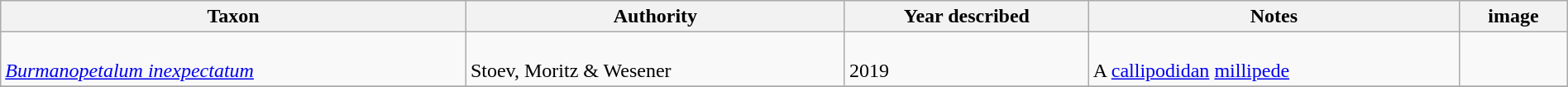<table class="wikitable sortable" align="center" width="100%">
<tr>
<th>Taxon</th>
<th>Authority</th>
<th>Year described</th>
<th>Notes</th>
<th>image</th>
</tr>
<tr>
<td><br><em><a href='#'>Burmanopetalum inexpectatum</a></em></td>
<td><br>Stoev, Moritz & Wesener</td>
<td><br>2019</td>
<td><br>A <a href='#'>callipodidan</a> <a href='#'>millipede</a></td>
<td><br></td>
</tr>
<tr>
</tr>
</table>
